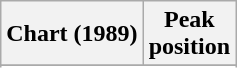<table class="wikitable sortable">
<tr>
<th align="left">Chart (1989)</th>
<th align="center">Peak<br>position</th>
</tr>
<tr>
</tr>
<tr>
</tr>
</table>
